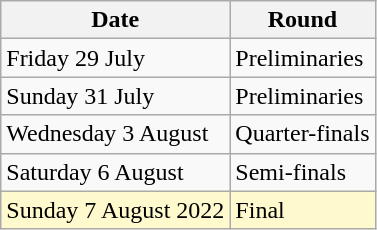<table class="wikitable">
<tr>
<th>Date</th>
<th>Round</th>
</tr>
<tr>
<td>Friday 29 July</td>
<td>Preliminaries</td>
</tr>
<tr>
<td>Sunday 31 July</td>
<td>Preliminaries</td>
</tr>
<tr>
<td>Wednesday 3 August</td>
<td>Quarter-finals</td>
</tr>
<tr>
<td>Saturday 6 August</td>
<td>Semi-finals</td>
</tr>
<tr>
<td style=background:lemonchiffon>Sunday 7 August 2022</td>
<td style=background:lemonchiffon>Final</td>
</tr>
</table>
